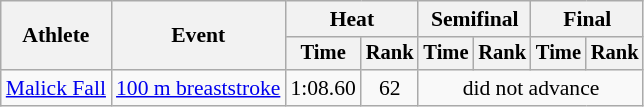<table class=wikitable style="font-size:90%">
<tr>
<th rowspan="2">Athlete</th>
<th rowspan="2">Event</th>
<th colspan="2">Heat</th>
<th colspan="2">Semifinal</th>
<th colspan="2">Final</th>
</tr>
<tr style="font-size:95%">
<th>Time</th>
<th>Rank</th>
<th>Time</th>
<th>Rank</th>
<th>Time</th>
<th>Rank</th>
</tr>
<tr align=center>
<td align=left><a href='#'>Malick Fall</a></td>
<td align=left><a href='#'>100 m breaststroke</a></td>
<td>1:08.60</td>
<td>62</td>
<td colspan=4>did not advance</td>
</tr>
</table>
